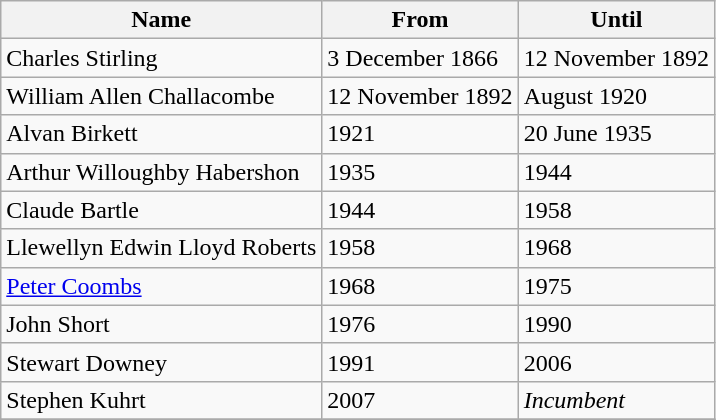<table class="wikitable">
<tr>
<th>Name</th>
<th>From</th>
<th>Until</th>
</tr>
<tr>
<td>Charles Stirling</td>
<td>3 December 1866</td>
<td>12 November 1892</td>
</tr>
<tr>
<td>William Allen Challacombe</td>
<td>12 November 1892</td>
<td>August 1920</td>
</tr>
<tr>
<td>Alvan Birkett</td>
<td>1921</td>
<td>20 June 1935</td>
</tr>
<tr>
<td>Arthur Willoughby Habershon</td>
<td>1935</td>
<td>1944</td>
</tr>
<tr>
<td>Claude Bartle</td>
<td>1944</td>
<td>1958</td>
</tr>
<tr>
<td>Llewellyn Edwin Lloyd Roberts</td>
<td>1958</td>
<td>1968</td>
</tr>
<tr>
<td><a href='#'>Peter Coombs</a></td>
<td>1968</td>
<td>1975</td>
</tr>
<tr>
<td>John Short</td>
<td>1976</td>
<td>1990</td>
</tr>
<tr>
<td>Stewart Downey</td>
<td>1991</td>
<td>2006</td>
</tr>
<tr>
<td>Stephen Kuhrt</td>
<td>2007</td>
<td><em>Incumbent</em></td>
</tr>
<tr>
</tr>
</table>
